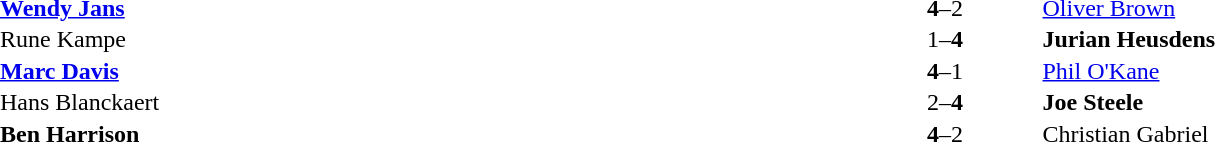<table width="100%" cellspacing="1">
<tr>
<th width=45%></th>
<th width=10%></th>
<th width=45%></th>
</tr>
<tr>
<td> <strong><a href='#'>Wendy Jans</a></strong></td>
<td align="center"><strong>4</strong>–2</td>
<td> <a href='#'>Oliver Brown</a></td>
</tr>
<tr>
<td> Rune Kampe</td>
<td align="center">1–<strong>4</strong></td>
<td> <strong>Jurian Heusdens</strong></td>
</tr>
<tr>
<td> <strong><a href='#'>Marc Davis</a></strong></td>
<td align="center"><strong>4</strong>–1</td>
<td> <a href='#'>Phil O'Kane</a></td>
</tr>
<tr>
<td> Hans Blanckaert</td>
<td align="center">2–<strong>4</strong></td>
<td> <strong>Joe Steele</strong></td>
</tr>
<tr>
<td> <strong>Ben Harrison</strong></td>
<td align="center"><strong>4</strong>–2</td>
<td> Christian Gabriel</td>
</tr>
</table>
